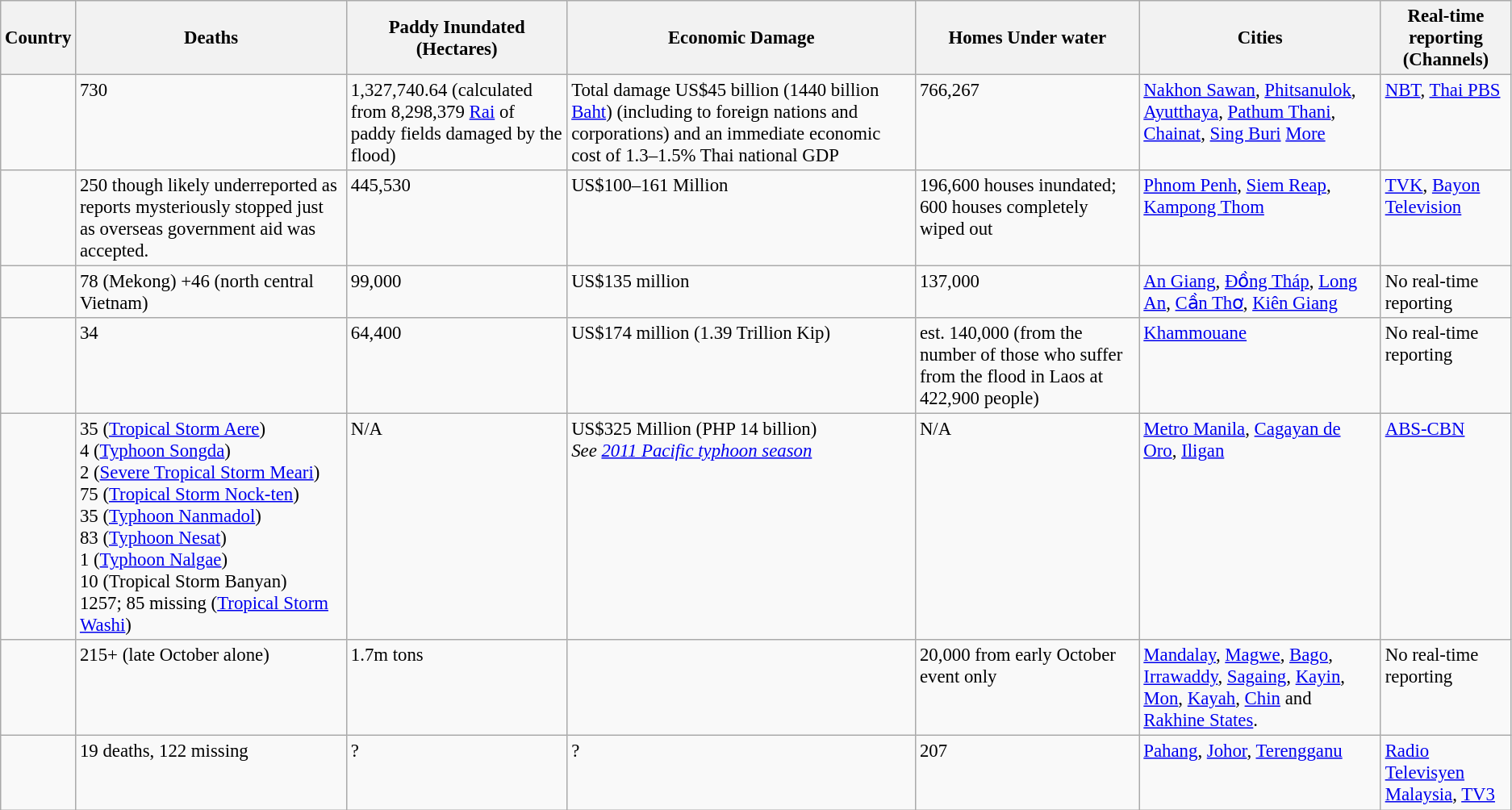<table class="wikitable sortable" style="font-size:95%">
<tr>
<th>Country</th>
<th>Deaths</th>
<th>Paddy Inundated (Hectares)</th>
<th>Economic Damage</th>
<th>Homes Under water</th>
<th>Cities</th>
<th>Real-time reporting (Channels)</th>
</tr>
<tr valign=top>
<td></td>
<td>730</td>
<td>1,327,740.64 (calculated from 8,298,379 <a href='#'>Rai</a> of paddy fields damaged by the flood)</td>
<td>Total damage US$45 billion (1440 billion <a href='#'>Baht</a>) (including to foreign nations and corporations) and an immediate economic cost of 1.3–1.5% Thai national GDP</td>
<td>766,267</td>
<td><a href='#'>Nakhon Sawan</a>, <a href='#'>Phitsanulok</a>, <a href='#'>Ayutthaya</a>, <a href='#'>Pathum Thani</a>, <a href='#'>Chainat</a>, <a href='#'>Sing Buri</a> <a href='#'>More</a></td>
<td><a href='#'>NBT</a>, <a href='#'>Thai PBS</a></td>
</tr>
<tr valign=top>
<td></td>
<td>250 though likely underreported as reports mysteriously stopped just as overseas government aid was accepted.</td>
<td>445,530</td>
<td>US$100–161 Million</td>
<td>196,600 houses inundated; 600 houses completely wiped out</td>
<td><a href='#'>Phnom Penh</a>, <a href='#'>Siem Reap</a>, <a href='#'>Kampong Thom</a></td>
<td><a href='#'>TVK</a>, <a href='#'>Bayon Television</a></td>
</tr>
<tr valign=top>
<td></td>
<td>78 (Mekong) +46 (north central Vietnam)</td>
<td>99,000</td>
<td>US$135 million</td>
<td>137,000</td>
<td><a href='#'>An Giang</a>, <a href='#'>Đồng Tháp</a>, <a href='#'>Long An</a>, <a href='#'>Cần Thơ</a>, <a href='#'>Kiên Giang</a></td>
<td>No real-time reporting</td>
</tr>
<tr valign=top>
<td></td>
<td>34</td>
<td>64,400</td>
<td>US$174 million (1.39 Trillion Kip)</td>
<td>est. 140,000 (from the number of those who suffer from the flood in Laos at 422,900 people)</td>
<td><a href='#'>Khammouane</a></td>
<td>No real-time reporting</td>
</tr>
<tr valign=top>
<td></td>
<td>35 (<a href='#'>Tropical Storm Aere</a>)<br>4 (<a href='#'>Typhoon Songda</a>)<br>2 (<a href='#'>Severe Tropical Storm Meari</a>)<br>75 (<a href='#'>Tropical Storm Nock-ten</a>)<br>35 (<a href='#'>Typhoon Nanmadol</a>)<br>83 (<a href='#'>Typhoon Nesat</a>)<br>1 (<a href='#'>Typhoon Nalgae</a>)<br>10 (Tropical Storm Banyan)<br>1257; 85 missing (<a href='#'>Tropical Storm Washi</a>)</td>
<td>N/A</td>
<td>US$325 Million (PHP 14 billion)<br><em>See <a href='#'>2011 Pacific typhoon season</a></em></td>
<td>N/A</td>
<td><a href='#'>Metro Manila</a>, <a href='#'>Cagayan de Oro</a>, <a href='#'>Iligan</a></td>
<td><a href='#'>ABS-CBN</a></td>
</tr>
<tr valign=top>
<td></td>
<td>215+ (late October alone)</td>
<td>1.7m tons</td>
<td></td>
<td>20,000 from early October event only</td>
<td><a href='#'>Mandalay</a>, <a href='#'>Magwe</a>, <a href='#'>Bago</a>, <a href='#'>Irrawaddy</a>, <a href='#'>Sagaing</a>, <a href='#'>Kayin</a>, <a href='#'>Mon</a>, <a href='#'>Kayah</a>, <a href='#'>Chin</a> and <a href='#'>Rakhine States</a>.</td>
<td>No real-time reporting</td>
</tr>
<tr valign=top>
<td></td>
<td>19 deaths, 122 missing</td>
<td>?</td>
<td>?</td>
<td>207</td>
<td><a href='#'>Pahang</a>, <a href='#'>Johor</a>, <a href='#'>Terengganu</a></td>
<td><a href='#'>Radio Televisyen Malaysia</a>, <a href='#'>TV3</a></td>
</tr>
</table>
